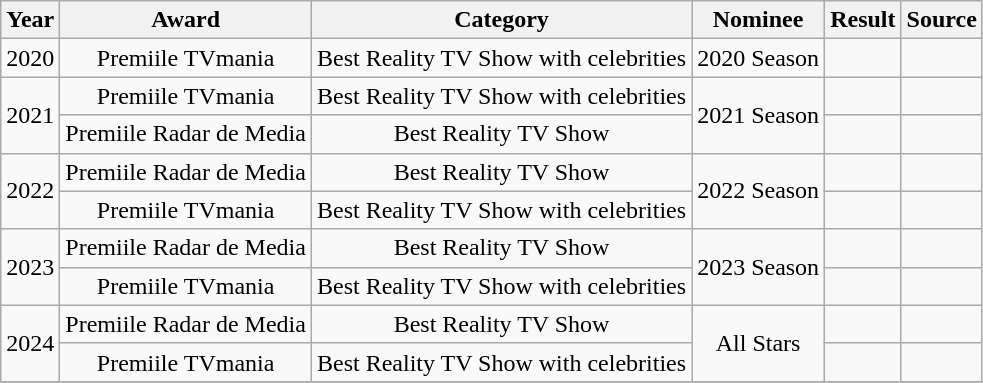<table class="wikitable" style="text-align:center">
<tr>
<th>Year</th>
<th>Award</th>
<th>Category</th>
<th>Nominee</th>
<th>Result</th>
<th>Source</th>
</tr>
<tr>
<td>2020</td>
<td>Premiile TVmania</td>
<td>Best Reality TV Show with celebrities</td>
<td>2020 Season</td>
<td></td>
<td></td>
</tr>
<tr>
<td rowspan="2">2021</td>
<td>Premiile TVmania</td>
<td>Best Reality TV Show with celebrities</td>
<td rowspan="2">2021 Season</td>
<td></td>
<td></td>
</tr>
<tr>
<td>Premiile Radar de Media</td>
<td>Best Reality TV Show</td>
<td></td>
<td></td>
</tr>
<tr>
<td rowspan="2">2022</td>
<td>Premiile Radar de Media</td>
<td>Best Reality TV Show</td>
<td rowspan="2">2022 Season</td>
<td></td>
<td></td>
</tr>
<tr>
<td>Premiile TVmania</td>
<td>Best Reality TV Show with celebrities</td>
<td></td>
<td></td>
</tr>
<tr>
<td rowspan="2">2023</td>
<td>Premiile Radar de Media</td>
<td>Best Reality TV Show</td>
<td rowspan="2">2023 Season</td>
<td></td>
<td></td>
</tr>
<tr>
<td>Premiile TVmania</td>
<td>Best Reality TV Show with celebrities</td>
<td></td>
<td></td>
</tr>
<tr>
<td rowspan="2">2024</td>
<td>Premiile Radar de Media</td>
<td>Best Reality TV Show</td>
<td rowspan="2">All Stars</td>
<td></td>
<td></td>
</tr>
<tr>
<td>Premiile TVmania</td>
<td>Best Reality TV Show with celebrities</td>
<td></td>
<td></td>
</tr>
<tr>
</tr>
</table>
